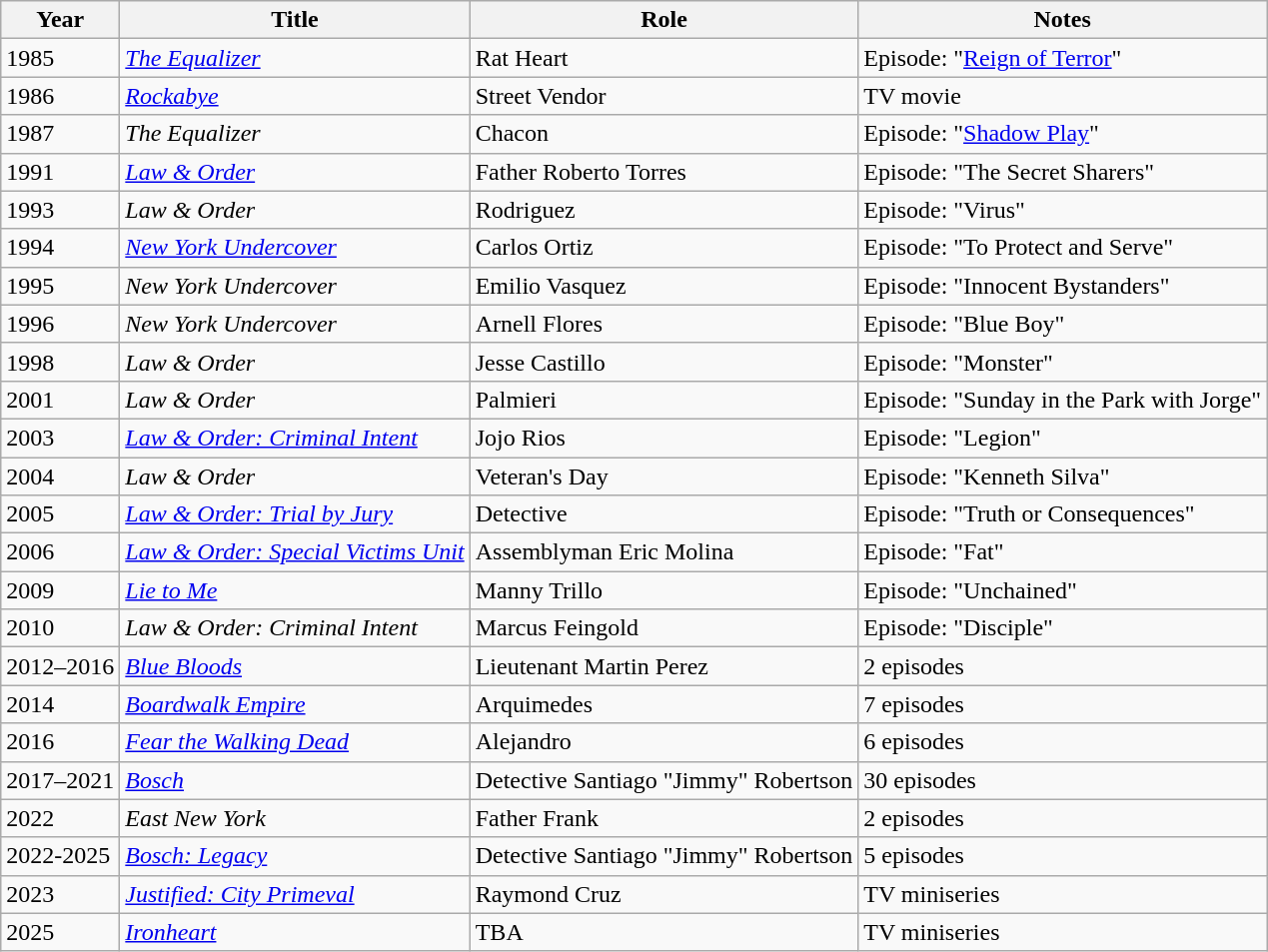<table class="wikitable plainrowheaders sortable">
<tr>
<th scope="col">Year</th>
<th scope="col">Title</th>
<th scope="col">Role</th>
<th class="unsortable">Notes</th>
</tr>
<tr>
<td>1985</td>
<td><em><a href='#'>The Equalizer</a></em></td>
<td>Rat Heart</td>
<td>Episode: "<a href='#'>Reign of Terror</a>"</td>
</tr>
<tr>
<td>1986</td>
<td><em><a href='#'>Rockabye</a></em></td>
<td>Street Vendor</td>
<td>TV movie</td>
</tr>
<tr>
<td>1987</td>
<td><em>The Equalizer</em></td>
<td>Chacon</td>
<td>Episode: "<a href='#'>Shadow Play</a>"</td>
</tr>
<tr>
<td>1991</td>
<td><em><a href='#'>Law & Order</a></em></td>
<td>Father Roberto Torres</td>
<td>Episode: "The Secret Sharers"</td>
</tr>
<tr>
<td>1993</td>
<td><em>Law & Order</em></td>
<td>Rodriguez</td>
<td>Episode: "Virus"</td>
</tr>
<tr>
<td>1994</td>
<td><em><a href='#'>New York Undercover</a></em></td>
<td>Carlos Ortiz</td>
<td>Episode: "To Protect and Serve"</td>
</tr>
<tr>
<td>1995</td>
<td><em>New York Undercover</em></td>
<td>Emilio Vasquez</td>
<td>Episode: "Innocent Bystanders"</td>
</tr>
<tr>
<td>1996</td>
<td><em>New York Undercover</em></td>
<td>Arnell Flores</td>
<td>Episode: "Blue Boy"</td>
</tr>
<tr>
<td>1998</td>
<td><em>Law & Order</em></td>
<td>Jesse Castillo</td>
<td>Episode: "Monster"</td>
</tr>
<tr>
<td>2001</td>
<td><em>Law & Order</em></td>
<td>Palmieri</td>
<td>Episode: "Sunday in the Park with Jorge"</td>
</tr>
<tr>
<td>2003</td>
<td><em><a href='#'>Law & Order: Criminal Intent</a></em></td>
<td>Jojo Rios</td>
<td>Episode: "Legion"</td>
</tr>
<tr>
<td>2004</td>
<td><em>Law & Order</em></td>
<td>Veteran's Day</td>
<td>Episode: "Kenneth Silva"</td>
</tr>
<tr>
<td>2005</td>
<td><em><a href='#'>Law & Order: Trial by Jury</a></em></td>
<td>Detective</td>
<td>Episode: "Truth or Consequences"</td>
</tr>
<tr>
<td>2006</td>
<td><em><a href='#'>Law & Order: Special Victims Unit</a></em></td>
<td>Assemblyman Eric Molina</td>
<td>Episode: "Fat"</td>
</tr>
<tr>
<td>2009</td>
<td><em><a href='#'>Lie to Me</a></em></td>
<td>Manny Trillo</td>
<td>Episode: "Unchained"</td>
</tr>
<tr>
<td>2010</td>
<td><em>Law & Order: Criminal Intent</em></td>
<td>Marcus Feingold</td>
<td>Episode: "Disciple"</td>
</tr>
<tr>
<td>2012–2016</td>
<td><em><a href='#'>Blue Bloods</a></em></td>
<td>Lieutenant Martin Perez</td>
<td>2 episodes</td>
</tr>
<tr>
<td>2014</td>
<td><em><a href='#'>Boardwalk Empire</a></em></td>
<td>Arquimedes</td>
<td>7 episodes</td>
</tr>
<tr>
<td>2016</td>
<td><em><a href='#'>Fear the Walking Dead</a></em></td>
<td>Alejandro</td>
<td>6 episodes</td>
</tr>
<tr>
<td>2017–2021</td>
<td><em><a href='#'>Bosch</a></em></td>
<td>Detective Santiago "Jimmy" Robertson</td>
<td>30 episodes</td>
</tr>
<tr>
<td>2022</td>
<td><em>East New York</em></td>
<td>Father Frank</td>
<td>2 episodes</td>
</tr>
<tr>
<td>2022-2025</td>
<td><em><a href='#'>Bosch: Legacy</a></em></td>
<td>Detective Santiago "Jimmy" Robertson</td>
<td>5 episodes</td>
</tr>
<tr>
<td>2023</td>
<td><em><a href='#'>Justified: City Primeval</a></em></td>
<td>Raymond Cruz</td>
<td>TV miniseries</td>
</tr>
<tr>
<td>2025</td>
<td><em><a href='#'>Ironheart</a></em></td>
<td>TBA</td>
<td>TV miniseries</td>
</tr>
</table>
